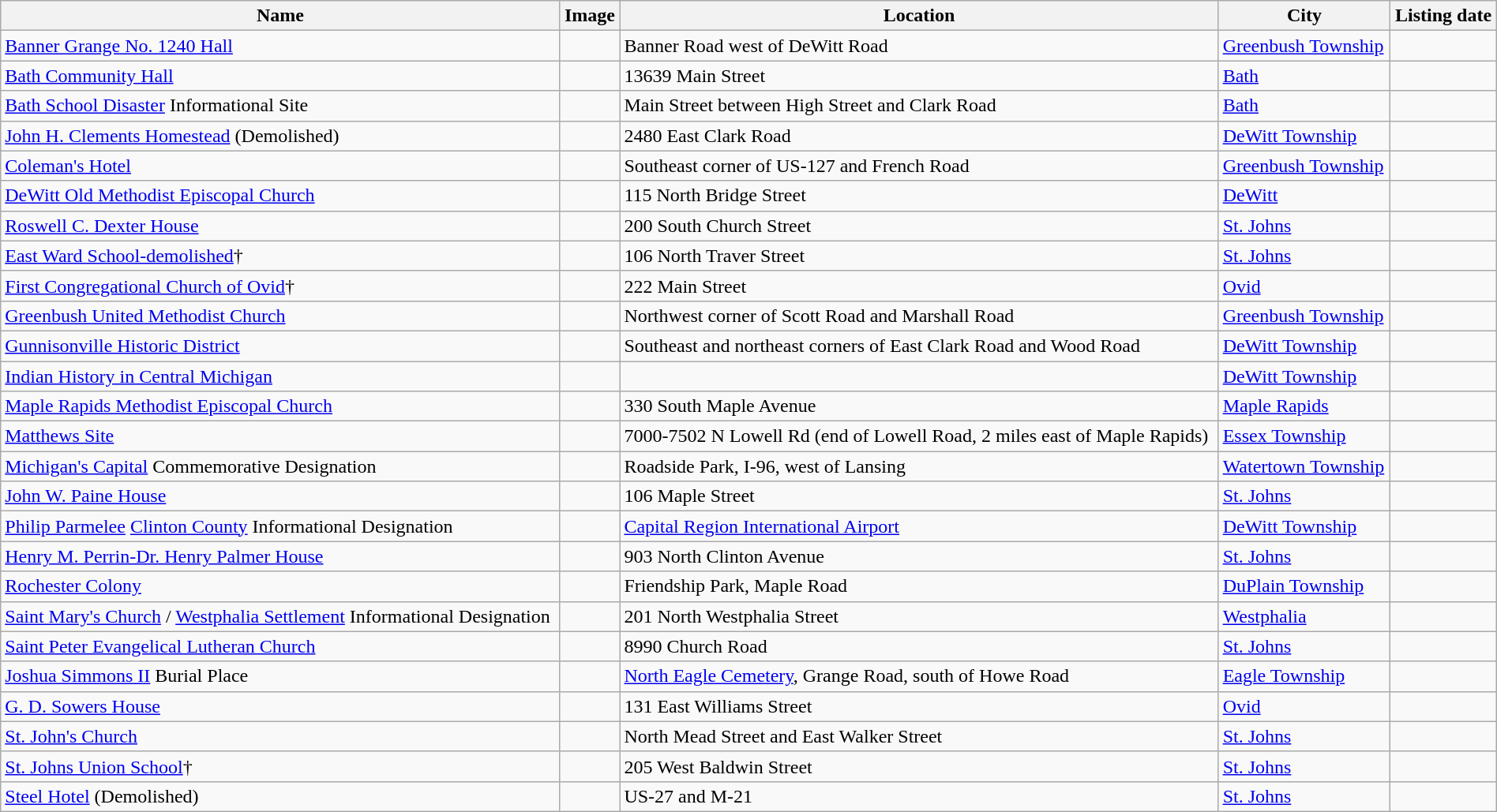<table class="wikitable sortable" style="width:100%">
<tr>
<th>Name</th>
<th>Image</th>
<th>Location</th>
<th>City</th>
<th>Listing date</th>
</tr>
<tr>
<td><a href='#'>Banner Grange No. 1240 Hall</a></td>
<td></td>
<td>Banner Road west of DeWitt Road</td>
<td><a href='#'>Greenbush Township</a></td>
<td></td>
</tr>
<tr>
<td><a href='#'>Bath Community Hall</a></td>
<td></td>
<td>13639 Main Street</td>
<td><a href='#'>Bath</a></td>
<td></td>
</tr>
<tr>
<td><a href='#'>Bath School Disaster</a> Informational Site</td>
<td></td>
<td>Main Street between High Street and Clark Road</td>
<td><a href='#'>Bath</a></td>
<td></td>
</tr>
<tr>
<td><a href='#'>John H. Clements Homestead</a> (Demolished)</td>
<td></td>
<td>2480 East Clark Road</td>
<td><a href='#'>DeWitt Township</a></td>
<td></td>
</tr>
<tr>
<td><a href='#'>Coleman's Hotel</a></td>
<td></td>
<td>Southeast corner of US-127 and French Road</td>
<td><a href='#'>Greenbush Township</a></td>
<td></td>
</tr>
<tr>
<td><a href='#'>DeWitt Old Methodist Episcopal Church</a></td>
<td></td>
<td>115 North Bridge Street</td>
<td><a href='#'>DeWitt</a></td>
<td></td>
</tr>
<tr>
<td><a href='#'>Roswell C. Dexter House</a></td>
<td></td>
<td>200 South Church Street</td>
<td><a href='#'>St. Johns</a></td>
<td></td>
</tr>
<tr>
<td><a href='#'>East Ward School-demolished</a>†</td>
<td></td>
<td>106 North Traver Street</td>
<td><a href='#'>St. Johns</a></td>
<td></td>
</tr>
<tr>
<td><a href='#'>First Congregational Church of Ovid</a>†</td>
<td></td>
<td>222 Main Street</td>
<td><a href='#'>Ovid</a></td>
<td></td>
</tr>
<tr>
<td><a href='#'>Greenbush United Methodist Church</a></td>
<td></td>
<td>Northwest corner of Scott Road and Marshall Road</td>
<td><a href='#'>Greenbush Township</a></td>
<td></td>
</tr>
<tr>
<td><a href='#'>Gunnisonville Historic District</a></td>
<td></td>
<td>Southeast and northeast corners of East Clark Road and Wood Road</td>
<td><a href='#'>DeWitt Township</a></td>
<td></td>
</tr>
<tr>
<td><a href='#'>Indian History in Central Michigan</a></td>
<td></td>
<td></td>
<td><a href='#'>DeWitt Township</a></td>
<td></td>
</tr>
<tr>
<td><a href='#'>Maple Rapids Methodist Episcopal Church</a></td>
<td></td>
<td>330 South Maple Avenue</td>
<td><a href='#'>Maple Rapids</a></td>
<td></td>
</tr>
<tr>
<td><a href='#'>Matthews Site</a></td>
<td></td>
<td>7000-7502 N Lowell Rd (end of Lowell Road, 2 miles east of Maple Rapids)</td>
<td><a href='#'>Essex Township</a></td>
<td></td>
</tr>
<tr>
<td><a href='#'>Michigan's Capital</a> Commemorative Designation</td>
<td></td>
<td>Roadside Park, I-96, west of Lansing</td>
<td><a href='#'>Watertown Township</a></td>
<td></td>
</tr>
<tr>
<td><a href='#'>John W. Paine House</a></td>
<td></td>
<td>106 Maple Street</td>
<td><a href='#'>St. Johns</a></td>
<td></td>
</tr>
<tr>
<td><a href='#'>Philip Parmelee</a> <a href='#'>Clinton County</a> Informational Designation</td>
<td></td>
<td><a href='#'>Capital Region International Airport</a></td>
<td><a href='#'>DeWitt Township</a></td>
<td></td>
</tr>
<tr>
<td><a href='#'>Henry M. Perrin-Dr. Henry Palmer House</a></td>
<td></td>
<td>903 North Clinton Avenue</td>
<td><a href='#'>St. Johns</a></td>
<td></td>
</tr>
<tr>
<td><a href='#'>Rochester Colony</a></td>
<td></td>
<td>Friendship Park, Maple Road</td>
<td><a href='#'>DuPlain Township</a></td>
<td></td>
</tr>
<tr>
<td><a href='#'>Saint Mary's Church</a> / <a href='#'>Westphalia Settlement</a> Informational Designation</td>
<td></td>
<td>201 North Westphalia Street</td>
<td><a href='#'>Westphalia</a></td>
<td></td>
</tr>
<tr>
<td><a href='#'>Saint Peter Evangelical Lutheran Church</a></td>
<td></td>
<td>8990 Church Road</td>
<td><a href='#'>St. Johns</a></td>
<td></td>
</tr>
<tr>
<td><a href='#'>Joshua Simmons II</a> Burial Place</td>
<td></td>
<td><a href='#'>North Eagle Cemetery</a>, Grange Road, south of Howe Road</td>
<td><a href='#'>Eagle Township</a></td>
<td></td>
</tr>
<tr>
<td><a href='#'>G. D. Sowers House</a></td>
<td></td>
<td>131 East Williams Street</td>
<td><a href='#'>Ovid</a></td>
<td></td>
</tr>
<tr>
<td><a href='#'>St. John's Church</a></td>
<td></td>
<td>North Mead Street and East Walker Street</td>
<td><a href='#'>St. Johns</a></td>
<td></td>
</tr>
<tr>
<td><a href='#'>St. Johns Union School</a>†</td>
<td></td>
<td>205 West Baldwin Street</td>
<td><a href='#'>St. Johns</a></td>
<td></td>
</tr>
<tr>
<td><a href='#'>Steel Hotel</a> (Demolished)</td>
<td></td>
<td>US-27 and M-21</td>
<td><a href='#'>St. Johns</a></td>
<td></td>
</tr>
</table>
